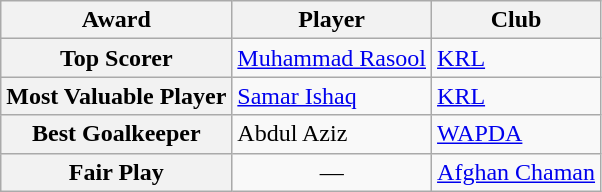<table class="wikitable" style="text-align:center">
<tr>
<th>Award</th>
<th>Player</th>
<th>Club</th>
</tr>
<tr>
<th>Top Scorer</th>
<td align="left"><a href='#'>Muhammad Rasool</a></td>
<td align="left"><a href='#'>KRL</a></td>
</tr>
<tr>
<th>Most Valuable Player</th>
<td align="left"><a href='#'>Samar Ishaq</a></td>
<td align="left"><a href='#'>KRL</a></td>
</tr>
<tr>
<th>Best Goalkeeper</th>
<td align="left">Abdul Aziz</td>
<td align="left"><a href='#'>WAPDA</a></td>
</tr>
<tr>
<th>Fair Play</th>
<td align="center">—</td>
<td align="left"><a href='#'>Afghan Chaman</a></td>
</tr>
</table>
